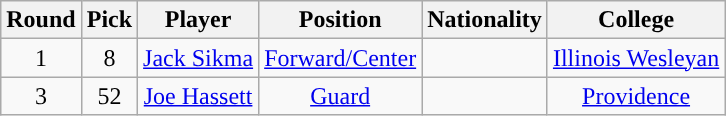<table class="wikitable sortable sortable">
<tr>
<th>Round</th>
<th>Pick</th>
<th>Player</th>
<th>Position</th>
<th>Nationality</th>
<th>College</th>
</tr>
<tr style="text-align: center">
<td>1</td>
<td>8</td>
<td><a href='#'>Jack Sikma</a></td>
<td><a href='#'>Forward/Center</a></td>
<td></td>
<td><a href='#'>Illinois Wesleyan</a></td>
</tr>
<tr style="text-align: center">
<td>3</td>
<td>52</td>
<td><a href='#'>Joe Hassett</a></td>
<td><a href='#'>Guard</a></td>
<td></td>
<td><a href='#'>Providence</a></td>
</tr>
</table>
